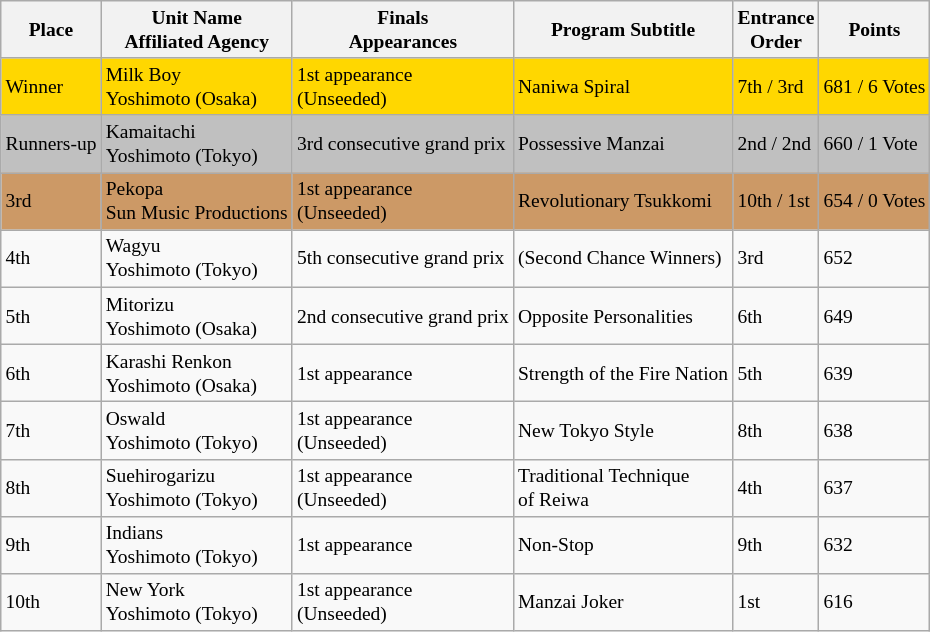<table class="sortable wikitable" style="font-size:small;">
<tr>
<th>Place</th>
<th class="unsortable">Unit Name<br>Affiliated Agency</th>
<th>Finals<br>Appearances</th>
<th class="unsortable">Program Subtitle</th>
<th>Entrance<br>Order</th>
<th>Points</th>
</tr>
<tr style="background-color:gold;">
<td>Winner</td>
<td>Milk Boy<br>Yoshimoto (Osaka)</td>
<td>1st appearance<br>(Unseeded)</td>
<td>Naniwa Spiral</td>
<td>7th / 3rd</td>
<td>681 / 6 Votes</td>
</tr>
<tr style="background-color:silver;">
<td>Runners-up</td>
<td>Kamaitachi<br>Yoshimoto (Tokyo)</td>
<td>3rd consecutive grand prix</td>
<td>Possessive Manzai</td>
<td>2nd / 2nd</td>
<td>660 / 1 Vote</td>
</tr>
<tr style="background-color:#c96;">
<td>3rd</td>
<td>Pekopa<br>Sun Music Productions</td>
<td>1st appearance<br>(Unseeded)</td>
<td>Revolutionary Tsukkomi</td>
<td>10th / 1st</td>
<td>654 / 0 Votes</td>
</tr>
<tr>
<td>4th</td>
<td>Wagyu<br>Yoshimoto (Tokyo)</td>
<td>5th consecutive grand prix</td>
<td>(Second Chance Winners)</td>
<td>3rd</td>
<td>652</td>
</tr>
<tr>
<td>5th</td>
<td>Mitorizu<br>Yoshimoto (Osaka)</td>
<td>2nd consecutive grand prix</td>
<td>Opposite Personalities</td>
<td>6th</td>
<td>649</td>
</tr>
<tr>
<td>6th</td>
<td>Karashi Renkon<br>Yoshimoto (Osaka)</td>
<td>1st appearance</td>
<td>Strength of the Fire Nation</td>
<td>5th</td>
<td>639</td>
</tr>
<tr>
<td>7th</td>
<td>Oswald<br>Yoshimoto (Tokyo)</td>
<td>1st appearance<br>(Unseeded)</td>
<td>New Tokyo Style</td>
<td>8th</td>
<td>638</td>
</tr>
<tr>
<td>8th</td>
<td>Suehirogarizu<br>Yoshimoto (Tokyo)</td>
<td>1st appearance<br>(Unseeded)</td>
<td>Traditional Technique<br>of Reiwa</td>
<td>4th</td>
<td>637</td>
</tr>
<tr>
<td>9th</td>
<td>Indians<br>Yoshimoto (Tokyo)</td>
<td>1st appearance</td>
<td>Non-Stop</td>
<td>9th</td>
<td>632</td>
</tr>
<tr>
<td>10th</td>
<td>New York<br>Yoshimoto (Tokyo)</td>
<td>1st appearance<br>(Unseeded)</td>
<td>Manzai Joker</td>
<td>1st</td>
<td>616</td>
</tr>
</table>
